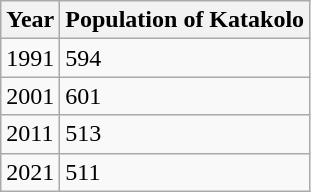<table class="wikitable">
<tr>
<th>Year</th>
<th>Population of Katakolo</th>
</tr>
<tr>
<td>1991</td>
<td>594</td>
</tr>
<tr>
<td>2001</td>
<td>601</td>
</tr>
<tr>
<td>2011</td>
<td>513</td>
</tr>
<tr>
<td>2021</td>
<td>511</td>
</tr>
</table>
